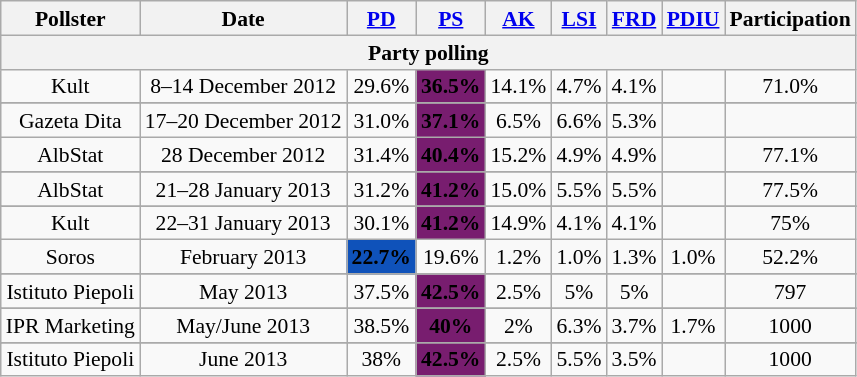<table class="wikitable collapsible collapsed" style="text-align:center; font-size:90%; line-height:16px; margin-bottom:0">
<tr>
<th>Pollster</th>
<th>Date</th>
<th><a href='#'>PD</a></th>
<th><a href='#'>PS</a></th>
<th><a href='#'>AK</a></th>
<th><a href='#'>LSI</a></th>
<th><a href='#'>FRD</a></th>
<th><a href='#'>PDIU</a></th>
<th>Participation</th>
</tr>
<tr>
<th colspan=10>Party polling</th>
</tr>
<tr>
<td>Kult</td>
<td>8–14 December 2012</td>
<td>29.6%</td>
<td bgcolor="#781D6F"><strong>36.5%</strong></td>
<td>14.1%</td>
<td>4.7%</td>
<td>4.1%</td>
<td></td>
<td>71.0%</td>
</tr>
<tr>
</tr>
<tr>
<td>Gazeta Dita</td>
<td>17–20 December 2012</td>
<td>31.0%</td>
<td bgcolor="#781D6F"><strong>37.1%</strong></td>
<td>6.5%</td>
<td>6.6%</td>
<td>5.3%</td>
<td></td>
<td></td>
</tr>
<tr>
<td>AlbStat</td>
<td>28 December 2012</td>
<td>31.4%</td>
<td bgcolor="#781D6F"><strong>40.4%</strong></td>
<td>15.2%</td>
<td>4.9%</td>
<td>4.9%</td>
<td></td>
<td>77.1%</td>
</tr>
<tr>
</tr>
<tr>
<td>AlbStat</td>
<td>21–28 January 2013</td>
<td>31.2%</td>
<td bgcolor="#781D6F"><strong>41.2%</strong></td>
<td>15.0%</td>
<td>5.5%</td>
<td>5.5%</td>
<td></td>
<td>77.5%</td>
</tr>
<tr>
</tr>
<tr>
<td>Kult</td>
<td>22–31 January 2013</td>
<td>30.1%</td>
<td bgcolor="#781D6F"><strong>41.2%</strong></td>
<td>14.9%</td>
<td>4.1%</td>
<td>4.1%</td>
<td></td>
<td>75%</td>
</tr>
<tr>
<td>Soros</td>
<td>February 2013</td>
<td bgcolor="#0F52BA"><strong>22.7%</strong></td>
<td>19.6%</td>
<td>1.2%</td>
<td>1.0%</td>
<td>1.3%</td>
<td>1.0%</td>
<td>52.2%</td>
</tr>
<tr>
</tr>
<tr>
<td>Istituto Piepoli</td>
<td>May 2013</td>
<td>37.5%</td>
<td bgcolor="#781D6F"><strong> 42.5%</strong></td>
<td>2.5%</td>
<td>5%</td>
<td>5%</td>
<td></td>
<td>797</td>
</tr>
<tr>
</tr>
<tr>
<td>IPR Marketing</td>
<td>May/June 2013</td>
<td>38.5%</td>
<td bgcolor="#781D6F"><strong> 40%</strong></td>
<td>2%</td>
<td>6.3%</td>
<td>3.7%</td>
<td>1.7%</td>
<td>1000</td>
</tr>
<tr>
</tr>
<tr>
<td>Istituto Piepoli</td>
<td>June 2013</td>
<td>38%</td>
<td bgcolor="#781D6F"><strong> 42.5%</strong></td>
<td>2.5%</td>
<td>5.5%</td>
<td>3.5%</td>
<td></td>
<td>1000</td>
</tr>
</table>
